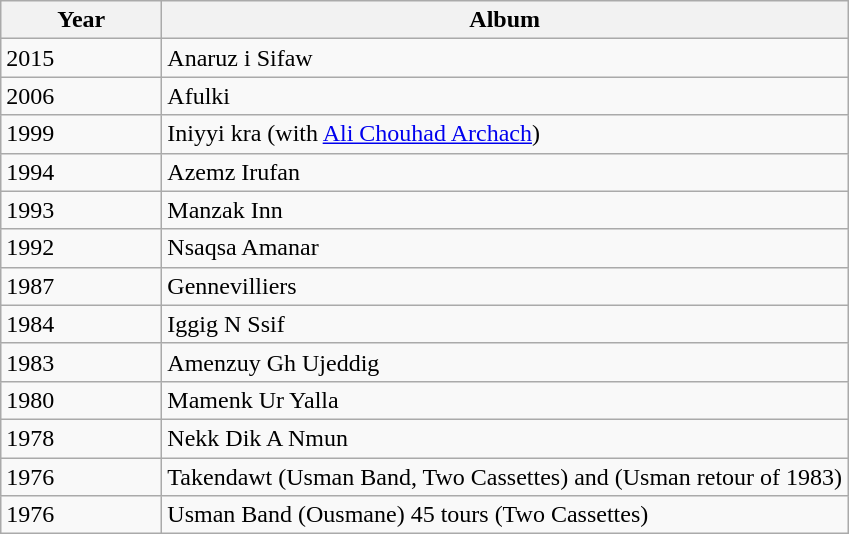<table class="wikitable">
<tr>
<th width="100pt" align="center">Year</th>
<th>Album</th>
</tr>
<tr>
<td>2015</td>
<td>Anaruz i Sifaw </td>
</tr>
<tr>
<td>2006</td>
<td>Afulki</td>
</tr>
<tr>
<td>1999</td>
<td>Iniyyi kra (with <a href='#'>Ali Chouhad Archach</a>)</td>
</tr>
<tr>
<td>1994</td>
<td>Azemz Irufan</td>
</tr>
<tr>
<td>1993</td>
<td>Manzak Inn</td>
</tr>
<tr>
<td>1992</td>
<td>Nsaqsa Amanar</td>
</tr>
<tr>
<td>1987</td>
<td>Gennevilliers</td>
</tr>
<tr>
<td>1984</td>
<td>Iggig N Ssif</td>
</tr>
<tr>
<td>1983</td>
<td>Amenzuy Gh Ujeddig</td>
</tr>
<tr>
<td>1980</td>
<td>Mamenk Ur Yalla</td>
</tr>
<tr>
<td>1978</td>
<td>Nekk Dik A Nmun</td>
</tr>
<tr>
<td>1976</td>
<td>Takendawt (Usman Band, Two Cassettes) and (Usman retour of 1983)</td>
</tr>
<tr>
<td>1976</td>
<td>Usman Band (Ousmane) 45 tours (Two Cassettes)</td>
</tr>
</table>
